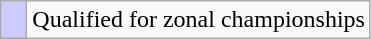<table class="wikitable">
<tr>
<td width=10px bgcolor="#ccccff"></td>
<td>Qualified for zonal championships</td>
</tr>
</table>
